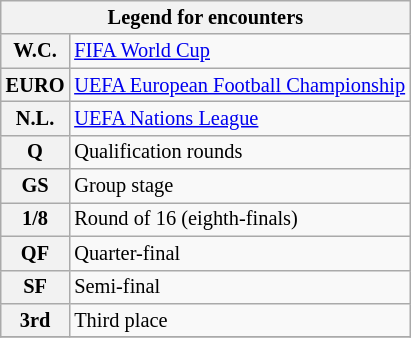<table class="wikitable" style="font-size: 85%">
<tr>
<th colspan="2">Legend for encounters</th>
</tr>
<tr>
<th>W.C.</th>
<td><a href='#'>FIFA World Cup</a></td>
</tr>
<tr>
<th>EURO</th>
<td><a href='#'>UEFA European Football Championship</a></td>
</tr>
<tr>
<th>N.L.</th>
<td><a href='#'>UEFA Nations League</a></td>
</tr>
<tr>
<th>Q</th>
<td>Qualification rounds</td>
</tr>
<tr>
<th>GS</th>
<td>Group stage</td>
</tr>
<tr>
<th>1/8</th>
<td>Round of 16 (eighth-finals)</td>
</tr>
<tr>
<th>QF</th>
<td>Quarter-final</td>
</tr>
<tr>
<th>SF</th>
<td>Semi-final</td>
</tr>
<tr>
<th>3rd</th>
<td>Third place</td>
</tr>
<tr>
</tr>
</table>
